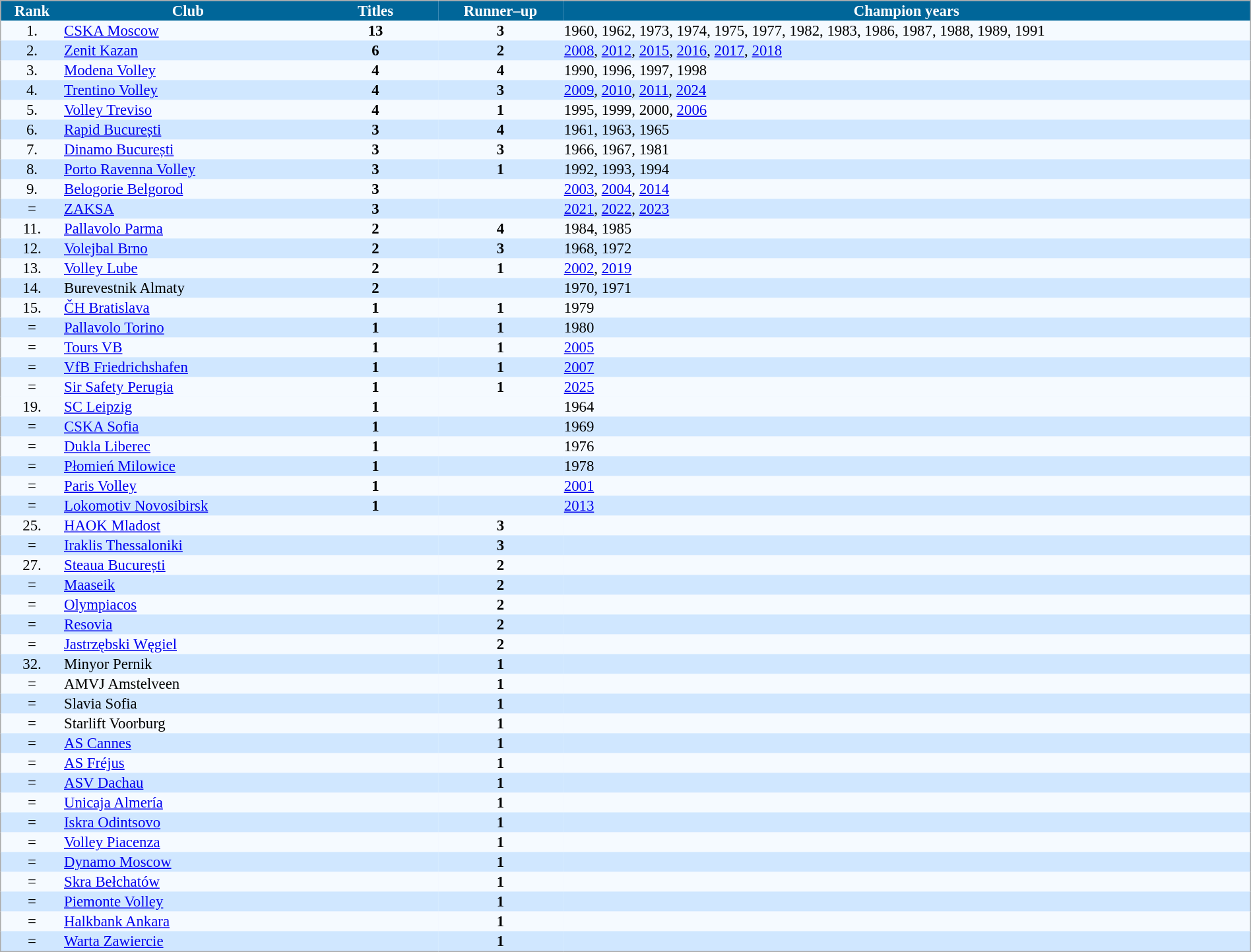<table cellspacing="0" style="background: #EBF5FF; border: 1px #aaa solid; border-collapse: collapse; font-size: 95%;" width=100%>
<tr bgcolor=#006699 style="color:white;">
<th width=5%>Rank</th>
<th width=20%>Club</th>
<th width=10%>Titles</th>
<th width=10%>Runner–up</th>
<th width=55%>Champion years</th>
</tr>
<tr bgcolor=#F5FAFF>
<td align=center>1.</td>
<td> <a href='#'>CSKA Moscow</a></td>
<td align=center><strong>13</strong></td>
<td align=center><strong>3</strong></td>
<td>1960, 1962, 1973, 1974, 1975, 1977, 1982, 1983, 1986, 1987, 1988, 1989, 1991</td>
</tr>
<tr bgcolor=#D0E7FF>
<td align=center>2.</td>
<td> <a href='#'>Zenit Kazan</a></td>
<td align=center><strong>6</strong></td>
<td align=center><strong>2</strong></td>
<td><a href='#'>2008</a>, <a href='#'>2012</a>, <a href='#'>2015</a>, <a href='#'>2016</a>, <a href='#'>2017</a>, <a href='#'>2018</a></td>
</tr>
<tr bgcolor=#F5FAFF>
<td align=center>3.</td>
<td> <a href='#'>Modena Volley</a></td>
<td align=center><strong>4</strong></td>
<td align=center><strong>4</strong></td>
<td>1990, 1996, 1997, 1998</td>
</tr>
<tr bgcolor=#D0E7FF>
<td align=center>4.</td>
<td> <a href='#'>Trentino Volley</a></td>
<td align=center><strong>4</strong></td>
<td align=center><strong>3</strong></td>
<td><a href='#'>2009</a>, <a href='#'>2010</a>, <a href='#'>2011</a>, <a href='#'>2024</a></td>
</tr>
<tr bgcolor=#F5FAFF>
<td align=center>5.</td>
<td> <a href='#'>Volley Treviso</a></td>
<td align=center><strong>4</strong></td>
<td align=center><strong>1</strong></td>
<td>1995, 1999, 2000, <a href='#'>2006</a></td>
</tr>
<tr bgcolor=#D0E7FF>
<td align=center>6.</td>
<td> <a href='#'>Rapid București</a></td>
<td align=center><strong>3</strong></td>
<td align=center><strong>4</strong></td>
<td>1961, 1963, 1965</td>
</tr>
<tr bgcolor=#F5FAFF>
<td align=center>7.</td>
<td> <a href='#'>Dinamo București</a></td>
<td align=center><strong>3</strong></td>
<td align=center><strong>3</strong></td>
<td>1966, 1967, 1981</td>
</tr>
<tr bgcolor=#D0E7FF>
<td align=center>8.</td>
<td> <a href='#'>Porto Ravenna Volley</a></td>
<td align=center><strong>3</strong></td>
<td align=center><strong>1</strong></td>
<td>1992, 1993, 1994</td>
</tr>
<tr bgcolor=#F5FAFF>
<td align=center>9.</td>
<td> <a href='#'>Belogorie Belgorod</a></td>
<td align=center><strong>3</strong></td>
<td align=center></td>
<td><a href='#'>2003</a>, <a href='#'>2004</a>, <a href='#'>2014</a></td>
</tr>
<tr bgcolor=#D0E7FF>
<td align=center>=</td>
<td> <a href='#'>ZAKSA</a></td>
<td align=center><strong>3</strong></td>
<td align=center></td>
<td><a href='#'>2021</a>, <a href='#'>2022</a>, <a href='#'>2023</a></td>
</tr>
<tr bgcolor=#F5FAFF>
<td align=center>11.</td>
<td> <a href='#'>Pallavolo Parma</a></td>
<td align=center><strong>2</strong></td>
<td align=center><strong>4</strong></td>
<td>1984, 1985</td>
</tr>
<tr bgcolor=#D0E7FF>
<td align=center>12.</td>
<td> <a href='#'>Volejbal Brno</a></td>
<td align=center><strong>2</strong></td>
<td align=center><strong>3</strong></td>
<td>1968, 1972</td>
</tr>
<tr bgcolor=#F5FAFF>
<td align=center>13.</td>
<td> <a href='#'>Volley Lube</a></td>
<td align=center><strong>2</strong></td>
<td align=center><strong>1</strong></td>
<td><a href='#'>2002</a>, <a href='#'>2019</a></td>
</tr>
<tr bgcolor=#D0E7FF>
<td align=center>14.</td>
<td> Burevestnik Almaty</td>
<td align=center><strong>2</strong></td>
<td align=center></td>
<td>1970, 1971</td>
</tr>
<tr bgcolor=#F5FAFF>
<td align=center>15.</td>
<td> <a href='#'>ČH Bratislava</a></td>
<td align=center><strong>1</strong></td>
<td align=center><strong>1</strong></td>
<td>1979</td>
</tr>
<tr bgcolor=#D0E7FF>
<td align=center>=</td>
<td> <a href='#'>Pallavolo Torino</a></td>
<td align=center><strong>1</strong></td>
<td align=center><strong>1</strong></td>
<td>1980</td>
</tr>
<tr bgcolor=#F5FAFF>
<td align=center>=</td>
<td> <a href='#'>Tours VB</a></td>
<td align=center><strong>1</strong></td>
<td align=center><strong>1</strong></td>
<td><a href='#'>2005</a></td>
</tr>
<tr bgcolor=#D0E7FF>
<td align=center>=</td>
<td> <a href='#'>VfB Friedrichshafen</a></td>
<td align=center><strong>1</strong></td>
<td align=center><strong>1</strong></td>
<td><a href='#'>2007</a></td>
</tr>
<tr bgcolor=#F5FAFF>
<td align=center>=</td>
<td> <a href='#'>Sir Safety Perugia</a></td>
<td align=center><strong>1</strong></td>
<td align=center><strong>1</strong></td>
<td><a href='#'>2025</a></td>
</tr>
<tr bgcolor=#F5FAFF>
<td align=center>19.</td>
<td> <a href='#'>SC Leipzig</a></td>
<td align=center><strong>1</strong></td>
<td align=center></td>
<td>1964</td>
</tr>
<tr bgcolor=#D0E7FF>
<td align=center>=</td>
<td> <a href='#'>CSKA Sofia</a></td>
<td align=center><strong>1</strong></td>
<td align=center></td>
<td>1969</td>
</tr>
<tr bgcolor=#F5FAFF>
<td align=center>=</td>
<td> <a href='#'>Dukla Liberec</a></td>
<td align=center><strong>1</strong></td>
<td align=center></td>
<td>1976</td>
</tr>
<tr bgcolor=#D0E7FF>
<td align=center>=</td>
<td> <a href='#'>Płomień Milowice</a></td>
<td align=center><strong>1</strong></td>
<td align=center></td>
<td>1978</td>
</tr>
<tr bgcolor=#F5FAFF>
<td align=center>=</td>
<td> <a href='#'>Paris Volley</a></td>
<td align=center><strong>1</strong></td>
<td align=center></td>
<td><a href='#'>2001</a></td>
</tr>
<tr bgcolor=#D0E7FF>
<td align=center>=</td>
<td> <a href='#'>Lokomotiv Novosibirsk</a></td>
<td align=center><strong>1</strong></td>
<td align=center></td>
<td><a href='#'>2013</a></td>
</tr>
<tr bgcolor=#F5FAFF>
<td align=center>25.</td>
<td> <a href='#'>HAOK Mladost</a></td>
<td align=center></td>
<td align=center><strong>3</strong></td>
<td></td>
</tr>
<tr bgcolor=#D0E7FF>
<td align=center>=</td>
<td> <a href='#'>Iraklis Thessaloniki</a></td>
<td align=center></td>
<td align=center><strong>3</strong></td>
<td></td>
</tr>
<tr bgcolor=#F5FAFF>
<td align=center>27.</td>
<td> <a href='#'>Steaua București</a></td>
<td align=center></td>
<td align=center><strong>2</strong></td>
<td></td>
</tr>
<tr bgcolor=#D0E7FF>
<td align=center>=</td>
<td> <a href='#'>Maaseik</a></td>
<td align=center></td>
<td align=center><strong>2</strong></td>
<td></td>
</tr>
<tr bgcolor=#F5FAFF>
<td align=center>=</td>
<td> <a href='#'>Olympiacos</a></td>
<td align=center></td>
<td align=center><strong>2</strong></td>
<td></td>
</tr>
<tr bgcolor=#D0E7FF>
<td align=center>=</td>
<td> <a href='#'>Resovia</a></td>
<td align=center></td>
<td align=center><strong>2</strong></td>
<td></td>
</tr>
<tr bgcolor=#F5FAFF>
<td align=center>=</td>
<td> <a href='#'>Jastrzębski Węgiel</a></td>
<td align=center></td>
<td align=center><strong>2</strong></td>
<td></td>
</tr>
<tr bgcolor=#D0E7FF>
<td align=center>32.</td>
<td> Minyor Pernik</td>
<td align=center></td>
<td align=center><strong>1</strong></td>
<td></td>
</tr>
<tr bgcolor=#F5FAFF>
<td align=center>=</td>
<td> AMVJ Amstelveen</td>
<td align=center></td>
<td align=center><strong>1</strong></td>
<td></td>
</tr>
<tr bgcolor=#D0E7FF>
<td align=center>=</td>
<td> Slavia Sofia</td>
<td align=center></td>
<td align=center><strong>1</strong></td>
<td></td>
</tr>
<tr bgcolor=#F5FAFF>
<td align=center>=</td>
<td> Starlift Voorburg</td>
<td align=center></td>
<td align=center><strong>1</strong></td>
<td></td>
</tr>
<tr bgcolor=#D0E7FF>
<td align=center>=</td>
<td> <a href='#'>AS Cannes</a></td>
<td align=center></td>
<td align=center><strong>1</strong></td>
<td></td>
</tr>
<tr bgcolor=#F5FAFF>
<td align=center>=</td>
<td> <a href='#'>AS Fréjus</a></td>
<td align=center></td>
<td align=center><strong>1</strong></td>
<td></td>
</tr>
<tr bgcolor=#D0E7FF>
<td align=center>=</td>
<td> <a href='#'>ASV Dachau</a></td>
<td align=center></td>
<td align=center><strong>1</strong></td>
<td></td>
</tr>
<tr bgcolor=#F5FAFF>
<td align=center>=</td>
<td> <a href='#'>Unicaja Almería</a></td>
<td align=center></td>
<td align=center><strong>1</strong></td>
<td></td>
</tr>
<tr bgcolor=#D0E7FF>
<td align=center>=</td>
<td> <a href='#'>Iskra Odintsovo</a></td>
<td align=center></td>
<td align=center><strong>1</strong></td>
<td></td>
</tr>
<tr bgcolor=#F5FAFF>
<td align=center>=</td>
<td> <a href='#'>Volley Piacenza</a></td>
<td align=center></td>
<td align=center><strong>1</strong></td>
<td></td>
</tr>
<tr bgcolor=#D0E7FF>
<td align=center>=</td>
<td> <a href='#'>Dynamo Moscow</a></td>
<td align=center></td>
<td align=center><strong>1</strong></td>
<td></td>
</tr>
<tr bgcolor=#F5FAFF>
<td align=center>=</td>
<td> <a href='#'>Skra Bełchatów</a></td>
<td align=center></td>
<td align=center><strong>1</strong></td>
<td></td>
</tr>
<tr bgcolor=#D0E7FF>
<td align=center>=</td>
<td> <a href='#'>Piemonte Volley</a></td>
<td align=center></td>
<td align=center><strong>1</strong></td>
<td></td>
</tr>
<tr bgcolor=#F5FAFF>
<td align=center>=</td>
<td> <a href='#'>Halkbank Ankara</a></td>
<td align=center></td>
<td align=center><strong>1</strong></td>
<td></td>
</tr>
<tr bgcolor=#D0E7FF>
<td align=center>=</td>
<td> <a href='#'>Warta Zawiercie</a></td>
<td align=center></td>
<td align=center><strong>1</strong></td>
<td></td>
</tr>
</table>
